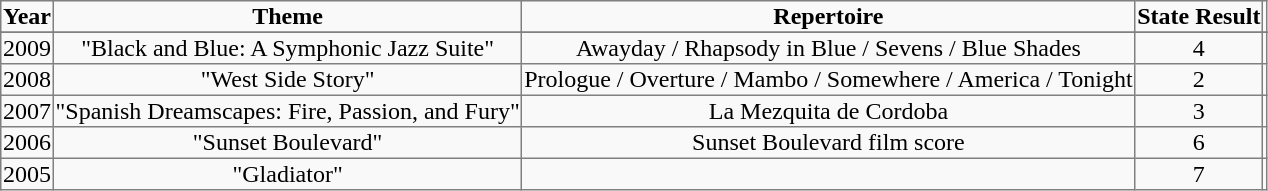<table border = "1" style = "text-align: center; border-collapse: collapse; background: #f9f9f9; font: 90%">
<tr>
<th>Year</th>
<th>Theme</th>
<th>Repertoire</th>
<th>State Result</th>
<th></th>
</tr>
<tr>
</tr>
<tr 2010|| "Chick Corea: The Romantic Warrior" ||  || 6 ||>
</tr>
<tr>
<td>2009</td>
<td>"Black and Blue: A Symphonic Jazz Suite"</td>
<td>Awayday / Rhapsody in Blue / Sevens / Blue Shades</td>
<td>4</td>
<td></td>
</tr>
<tr>
<td>2008</td>
<td>"West Side Story"</td>
<td>Prologue / Overture / Mambo / Somewhere / America / Tonight</td>
<td>2</td>
<td></td>
</tr>
<tr>
<td>2007</td>
<td>"Spanish Dreamscapes: Fire, Passion, and Fury"</td>
<td>La Mezquita de Cordoba</td>
<td>3</td>
<td></td>
</tr>
<tr>
<td>2006</td>
<td>"Sunset Boulevard"</td>
<td>Sunset Boulevard film score</td>
<td>6</td>
<td></td>
</tr>
<tr>
<td>2005</td>
<td>"Gladiator"</td>
<td></td>
<td>7</td>
<td></td>
</tr>
</table>
